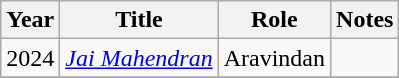<table class="wikitable sortable">
<tr>
<th>Year</th>
<th>Title</th>
<th>Role</th>
<th class="unsortable">Notes</th>
</tr>
<tr>
<td>2024</td>
<td><a href='#'><em>Jai Mahendran</em></a></td>
<td>Aravindan</td>
<td></td>
</tr>
<tr>
</tr>
</table>
